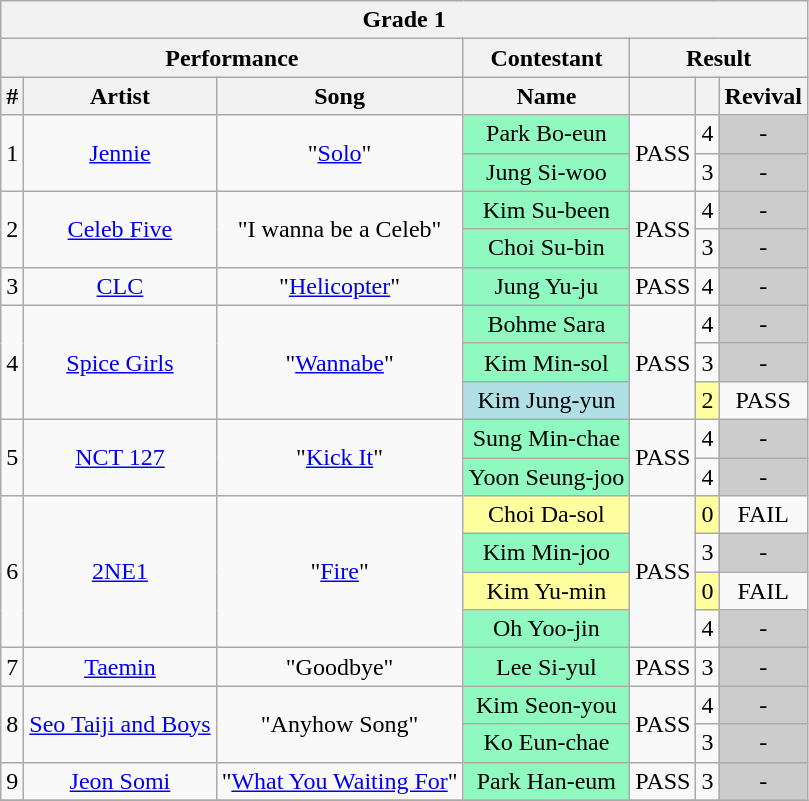<table class="wikitable collapsible collapsed" style="text-align:center">
<tr>
<th colspan=7>Grade 1</th>
</tr>
<tr>
<th colspan=3>Performance</th>
<th colspan=1>Contestant</th>
<th colspan=3>Result</th>
</tr>
<tr>
<th class="sortable">#</th>
<th class="sortable">Artist</th>
<th class="sortable">Song</th>
<th class="sortable">Name</th>
<th class="sortable"></th>
<th class="sortable"></th>
<th class="sortable">Revival</th>
</tr>
<tr>
<td rowspan=2>1</td>
<td rowspan=2><a href='#'>Jennie</a></td>
<td rowspan=2>"<a href='#'>Solo</a>"</td>
<td style="background:#90F9C0;">Park Bo-eun</td>
<td rowspan=2>PASS</td>
<td>4</td>
<td style="background:#ccc;">-</td>
</tr>
<tr>
<td style="background:#90F9C0;">Jung Si-woo</td>
<td>3</td>
<td style="background:#ccc;">-</td>
</tr>
<tr>
<td rowspan=2>2</td>
<td rowspan=2><a href='#'>Celeb Five</a></td>
<td rowspan=2>"I wanna be a Celeb"</td>
<td style="background:#90F9C0;">Kim Su-been</td>
<td rowspan=2>PASS</td>
<td>4</td>
<td style="background:#ccc;">-</td>
</tr>
<tr>
<td style="background:#90F9C0;">Choi Su-bin</td>
<td>3</td>
<td style="background:#ccc;">-</td>
</tr>
<tr>
<td rowspan=1>3</td>
<td rowspan=1><a href='#'>CLC</a></td>
<td rowspan=1>"<a href='#'>Helicopter</a>"</td>
<td style="background:#90F9C0;">Jung Yu-ju</td>
<td rowspan=1>PASS</td>
<td>4</td>
<td style="background:#ccc;">-</td>
</tr>
<tr>
<td rowspan=3>4</td>
<td rowspan=3><a href='#'>Spice Girls</a></td>
<td rowspan=3>"<a href='#'>Wannabe</a>"</td>
<td style="background:#90F9C0;">Bohme Sara</td>
<td rowspan=3>PASS</td>
<td>4</td>
<td style="background:#ccc;">-</td>
</tr>
<tr>
<td style="background:#90F9C0;">Kim Min-sol</td>
<td>3</td>
<td style="background:#ccc;">-</td>
</tr>
<tr>
<td style="background:#B0E0E6;">Kim Jung-yun</td>
<td style="background:#FFFF9F;">2</td>
<td>PASS</td>
</tr>
<tr>
<td rowspan=2>5</td>
<td rowspan=2><a href='#'>NCT 127</a></td>
<td rowspan=2>"<a href='#'>Kick It</a>"</td>
<td style="background:#90F9C0;">Sung Min-chae</td>
<td rowspan=2>PASS</td>
<td>4</td>
<td style="background:#ccc;">-</td>
</tr>
<tr>
<td style="background:#90F9C0;">Yoon Seung-joo</td>
<td>4</td>
<td style="background:#ccc;">-</td>
</tr>
<tr>
<td rowspan=4>6</td>
<td rowspan=4><a href='#'>2NE1</a></td>
<td rowspan=4>"<a href='#'>Fire</a>"</td>
<td style="background:#FFFF9F;">Choi Da-sol</td>
<td rowspan=4>PASS</td>
<td style="background:#FFFF9F;">0</td>
<td>FAIL</td>
</tr>
<tr>
<td style="background:#90F9C0;">Kim Min-joo</td>
<td>3</td>
<td style="background:#ccc;">-</td>
</tr>
<tr>
<td style="background:#FFFF9F;">Kim Yu-min</td>
<td style="background:#FFFF9F;">0</td>
<td>FAIL</td>
</tr>
<tr>
<td style="background:#90F9C0;">Oh Yoo-jin</td>
<td>4</td>
<td style="background:#ccc;">-</td>
</tr>
<tr>
<td>7</td>
<td><a href='#'>Taemin</a></td>
<td>"Goodbye"</td>
<td style="background:#90F9C0;">Lee Si-yul</td>
<td>PASS</td>
<td>3</td>
<td style="background:#ccc;">-</td>
</tr>
<tr>
<td rowspan=2>8</td>
<td rowspan=2><a href='#'>Seo Taiji and Boys</a></td>
<td rowspan=2>"Anyhow Song"</td>
<td style="background:#90F9C0;">Kim Seon-you</td>
<td rowspan=2>PASS</td>
<td>4</td>
<td style="background:#ccc;">-</td>
</tr>
<tr>
<td style="background:#90F9C0;">Ko Eun-chae</td>
<td>3</td>
<td style="background:#ccc;">-</td>
</tr>
<tr>
<td>9</td>
<td><a href='#'>Jeon Somi</a></td>
<td>"<a href='#'>What You Waiting For</a>"</td>
<td style="background:#90F9C0;">Park Han-eum</td>
<td>PASS</td>
<td>3</td>
<td style="background:#ccc;">-</td>
</tr>
<tr>
</tr>
</table>
